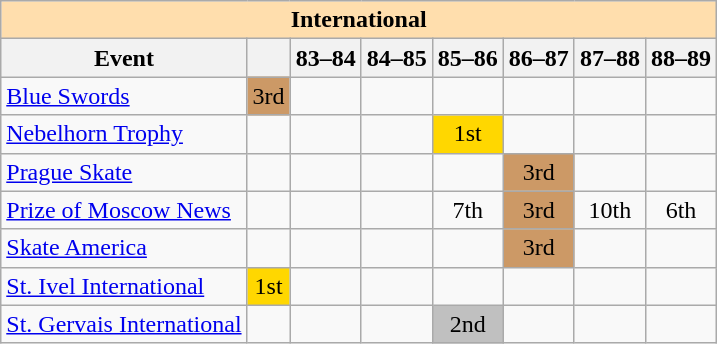<table class="wikitable" style="text-align:center">
<tr>
<th style="background-color: #ffdead; " colspan=8 align=center>International</th>
</tr>
<tr>
<th>Event</th>
<th></th>
<th>83–84</th>
<th>84–85</th>
<th>85–86</th>
<th>86–87</th>
<th>87–88</th>
<th>88–89</th>
</tr>
<tr>
<td align=left><a href='#'>Blue Swords</a></td>
<td bgcolor=cc9966>3rd</td>
<td></td>
<td></td>
<td></td>
<td></td>
<td></td>
<td></td>
</tr>
<tr>
<td align=left><a href='#'>Nebelhorn Trophy</a></td>
<td></td>
<td></td>
<td></td>
<td bgcolor=gold>1st</td>
<td></td>
<td></td>
<td></td>
</tr>
<tr>
<td align=left><a href='#'>Prague Skate</a></td>
<td></td>
<td></td>
<td></td>
<td></td>
<td bgcolor=cc9966>3rd</td>
<td></td>
<td></td>
</tr>
<tr>
<td align=left><a href='#'>Prize of Moscow News</a></td>
<td></td>
<td></td>
<td></td>
<td>7th</td>
<td bgcolor=cc9966>3rd</td>
<td>10th</td>
<td>6th</td>
</tr>
<tr>
<td align=left><a href='#'>Skate America</a></td>
<td></td>
<td></td>
<td></td>
<td></td>
<td bgcolor=cc9966>3rd</td>
<td></td>
<td></td>
</tr>
<tr>
<td align=left><a href='#'>St. Ivel International</a></td>
<td bgcolor=gold>1st</td>
<td></td>
<td></td>
<td></td>
<td></td>
<td></td>
<td></td>
</tr>
<tr>
<td align=left><a href='#'>St. Gervais International</a></td>
<td></td>
<td></td>
<td></td>
<td bgcolor=silver>2nd</td>
<td></td>
<td></td>
<td></td>
</tr>
</table>
